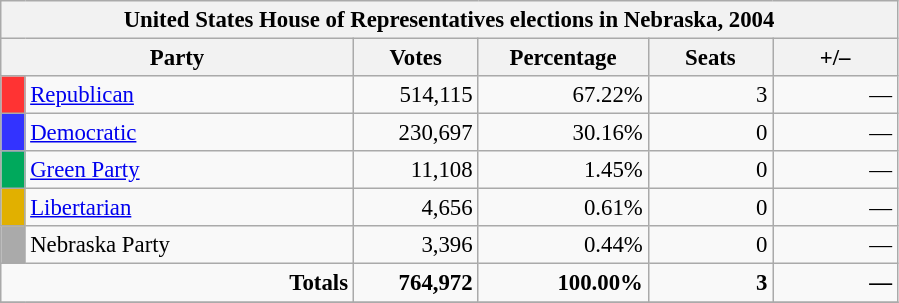<table class="wikitable" style="font-size: 95%;">
<tr>
<th colspan="6">United States House of Representatives elections in Nebraska, 2004</th>
</tr>
<tr>
<th colspan=2 style="width: 15em">Party</th>
<th style="width: 5em">Votes</th>
<th style="width: 7em">Percentage</th>
<th style="width: 5em">Seats</th>
<th style="width: 5em">+/–</th>
</tr>
<tr>
<th style="background-color:#FF3333; width: 3px"></th>
<td style="width: 130px"><a href='#'>Republican</a></td>
<td align="right">514,115</td>
<td align="right">67.22%</td>
<td align="right">3</td>
<td align="right">—</td>
</tr>
<tr>
<th style="background-color:#3333FF; width: 3px"></th>
<td style="width: 130px"><a href='#'>Democratic</a></td>
<td align="right">230,697</td>
<td align="right">30.16%</td>
<td align="right">0</td>
<td align="right">—</td>
</tr>
<tr>
<th style="background-color:#00A95C; width: 3px"></th>
<td style="width: 130px"><a href='#'>Green Party</a></td>
<td align="right">11,108</td>
<td align="right">1.45%</td>
<td align="right">0</td>
<td align="right">—</td>
</tr>
<tr>
<th style="background-color:#E1B000; width: 3px"></th>
<td style="width: 130px"><a href='#'>Libertarian</a></td>
<td align="right">4,656</td>
<td align="right">0.61%</td>
<td align="right">0</td>
<td align="right">—</td>
</tr>
<tr>
<th style="background-color:#AAAAAA; width: 3px"></th>
<td style="width: 130px">Nebraska Party</td>
<td align="right">3,396</td>
<td align="right">0.44%</td>
<td align="right">0</td>
<td align="right">—</td>
</tr>
<tr>
<td colspan="2" align="right"><strong>Totals</strong></td>
<td align="right"><strong>764,972</strong></td>
<td align="right"><strong>100.00%</strong></td>
<td align="right"><strong>3</strong></td>
<td align="right"><strong>—</strong></td>
</tr>
<tr bgcolor="#EEEEEE">
</tr>
</table>
